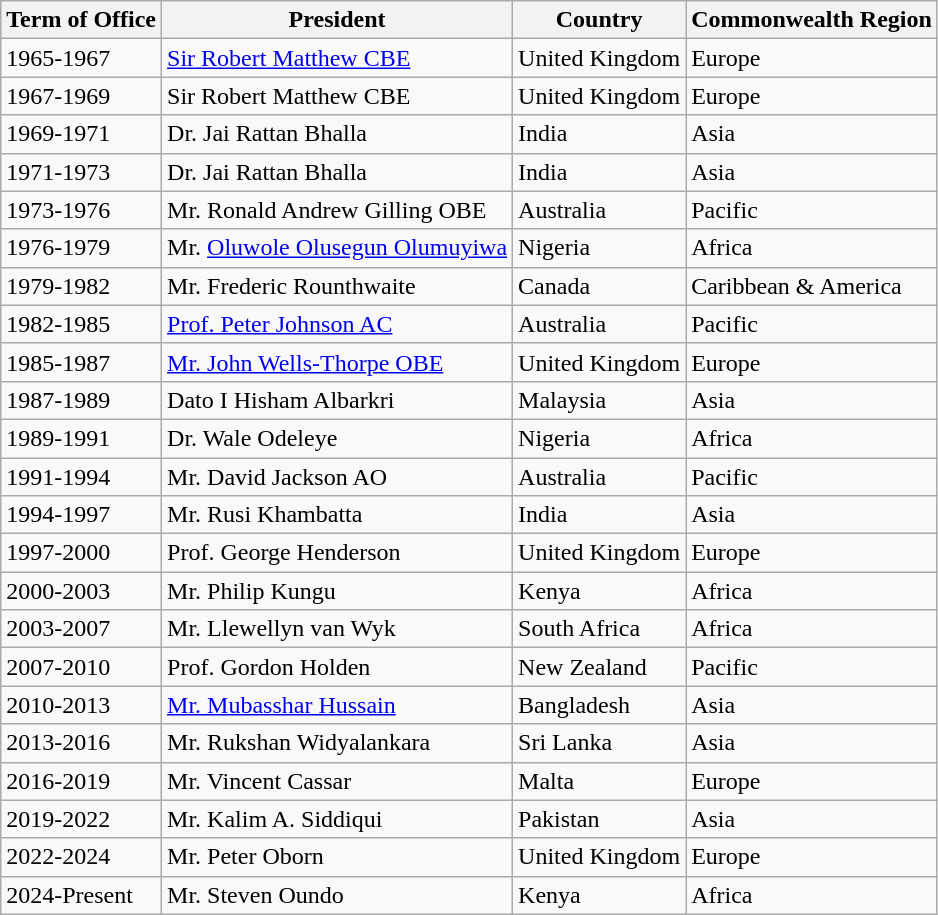<table class="wikitable sortable">
<tr>
<th>Term of Office</th>
<th>President</th>
<th>Country</th>
<th>Commonwealth Region</th>
</tr>
<tr>
<td>1965-1967</td>
<td><a href='#'>Sir Robert Matthew CBE</a></td>
<td>United Kingdom</td>
<td>Europe</td>
</tr>
<tr>
<td>1967-1969</td>
<td>Sir Robert Matthew CBE</td>
<td>United Kingdom</td>
<td>Europe</td>
</tr>
<tr>
<td>1969-1971</td>
<td>Dr. Jai Rattan Bhalla</td>
<td>India</td>
<td>Asia</td>
</tr>
<tr>
<td>1971-1973</td>
<td>Dr. Jai Rattan Bhalla</td>
<td>India</td>
<td>Asia</td>
</tr>
<tr>
<td>1973-1976</td>
<td>Mr. Ronald Andrew Gilling OBE</td>
<td>Australia</td>
<td>Pacific</td>
</tr>
<tr>
<td>1976-1979</td>
<td>Mr. <a href='#'>Oluwole Olusegun Olumuyiwa</a></td>
<td>Nigeria</td>
<td>Africa</td>
</tr>
<tr>
<td>1979-1982</td>
<td>Mr. Frederic Rounthwaite</td>
<td>Canada</td>
<td>Caribbean & America</td>
</tr>
<tr>
<td>1982-1985</td>
<td><a href='#'>Prof. Peter Johnson AC</a></td>
<td>Australia</td>
<td>Pacific</td>
</tr>
<tr>
<td>1985-1987</td>
<td><a href='#'>Mr. John Wells-Thorpe OBE</a></td>
<td>United Kingdom</td>
<td>Europe</td>
</tr>
<tr>
<td>1987-1989</td>
<td>Dato I Hisham Albarkri</td>
<td>Malaysia</td>
<td>Asia</td>
</tr>
<tr>
<td>1989-1991</td>
<td>Dr. Wale Odeleye</td>
<td>Nigeria</td>
<td>Africa</td>
</tr>
<tr>
<td>1991-1994</td>
<td>Mr. David Jackson AO</td>
<td>Australia</td>
<td>Pacific</td>
</tr>
<tr>
<td>1994-1997</td>
<td>Mr. Rusi Khambatta</td>
<td>India</td>
<td>Asia</td>
</tr>
<tr>
<td>1997-2000</td>
<td>Prof. George Henderson</td>
<td>United Kingdom</td>
<td>Europe</td>
</tr>
<tr>
<td>2000-2003</td>
<td>Mr. Philip Kungu</td>
<td>Kenya</td>
<td>Africa</td>
</tr>
<tr>
<td>2003-2007</td>
<td>Mr. Llewellyn van Wyk</td>
<td>South Africa</td>
<td>Africa</td>
</tr>
<tr>
<td>2007-2010</td>
<td>Prof. Gordon Holden</td>
<td>New Zealand</td>
<td>Pacific</td>
</tr>
<tr>
<td>2010-2013</td>
<td><a href='#'>Mr. Mubasshar Hussain</a></td>
<td>Bangladesh</td>
<td>Asia</td>
</tr>
<tr>
<td>2013-2016</td>
<td>Mr. Rukshan Widyalankara</td>
<td>Sri Lanka</td>
<td>Asia</td>
</tr>
<tr>
<td>2016-2019</td>
<td>Mr. Vincent Cassar</td>
<td>Malta</td>
<td>Europe</td>
</tr>
<tr>
<td>2019-2022</td>
<td>Mr. Kalim A. Siddiqui</td>
<td>Pakistan</td>
<td>Asia</td>
</tr>
<tr>
<td>2022-2024</td>
<td>Mr. Peter Oborn</td>
<td>United Kingdom</td>
<td>Europe</td>
</tr>
<tr>
<td>2024-Present</td>
<td>Mr. Steven Oundo</td>
<td>Kenya</td>
<td>Africa</td>
</tr>
</table>
